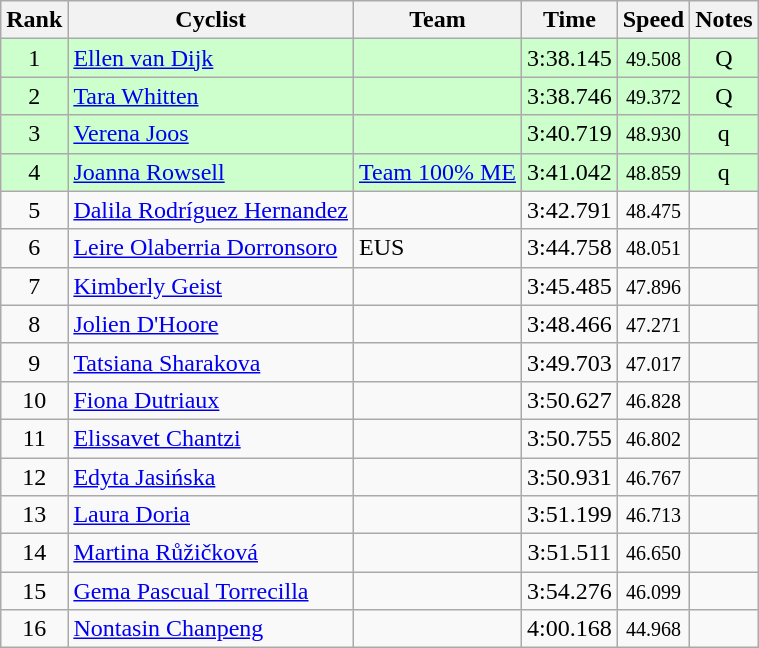<table class="wikitable sortable" style="text-align:center;">
<tr>
<th>Rank</th>
<th class="unsortable">Cyclist</th>
<th>Team</th>
<th>Time</th>
<th>Speed</th>
<th class="unsortable">Notes</th>
</tr>
<tr bgcolor=ccffcc>
<td align=center>1</td>
<td align=left><a href='#'>Ellen van Dijk</a></td>
<td align=left></td>
<td>3:38.145</td>
<td><small>49.508</small></td>
<td>Q</td>
</tr>
<tr bgcolor=ccffcc>
<td align=center>2</td>
<td align=left><a href='#'>Tara Whitten</a></td>
<td align=left></td>
<td>3:38.746</td>
<td><small>49.372</small></td>
<td>Q</td>
</tr>
<tr bgcolor=ccffcc>
<td align=center>3</td>
<td align=left><a href='#'>Verena Joos</a></td>
<td align=left></td>
<td>3:40.719</td>
<td><small>48.930</small></td>
<td>q</td>
</tr>
<tr bgcolor=ccffcc>
<td align=center>4</td>
<td align=left><a href='#'>Joanna Rowsell</a></td>
<td align=left><a href='#'>Team 100% ME</a></td>
<td>3:41.042</td>
<td><small>48.859</small></td>
<td>q</td>
</tr>
<tr>
<td align=center>5</td>
<td align=left><a href='#'>Dalila Rodríguez Hernandez</a></td>
<td align=left></td>
<td>3:42.791</td>
<td><small>48.475</small></td>
<td></td>
</tr>
<tr>
<td align=center>6</td>
<td align=left><a href='#'>Leire Olaberria Dorronsoro</a></td>
<td align=left>EUS</td>
<td>3:44.758</td>
<td><small>48.051</small></td>
<td></td>
</tr>
<tr>
<td align=center>7</td>
<td align=left><a href='#'>Kimberly Geist</a></td>
<td align=left></td>
<td>3:45.485</td>
<td><small>47.896</small></td>
<td></td>
</tr>
<tr>
<td align=center>8</td>
<td align=left><a href='#'>Jolien D'Hoore</a></td>
<td align=left></td>
<td>3:48.466</td>
<td><small>47.271</small></td>
<td></td>
</tr>
<tr>
<td align=center>9</td>
<td align=left><a href='#'>Tatsiana Sharakova</a></td>
<td align=left></td>
<td>3:49.703</td>
<td><small>47.017</small></td>
<td></td>
</tr>
<tr>
<td align=center>10</td>
<td align=left><a href='#'>Fiona Dutriaux</a></td>
<td align=left></td>
<td>3:50.627</td>
<td><small>46.828</small></td>
<td></td>
</tr>
<tr>
<td align=center>11</td>
<td align=left><a href='#'>Elissavet Chantzi</a></td>
<td align=left></td>
<td>3:50.755</td>
<td><small>46.802</small></td>
<td></td>
</tr>
<tr>
<td align=center>12</td>
<td align=left><a href='#'>Edyta Jasińska</a></td>
<td align=left></td>
<td>3:50.931</td>
<td><small>46.767</small></td>
<td></td>
</tr>
<tr>
<td align=center>13</td>
<td align=left><a href='#'>Laura Doria</a></td>
<td align=left></td>
<td>3:51.199</td>
<td><small>46.713</small></td>
<td></td>
</tr>
<tr>
<td align=center>14</td>
<td align=left><a href='#'>Martina Růžičková</a></td>
<td align=left></td>
<td>3:51.511</td>
<td><small>46.650</small></td>
<td></td>
</tr>
<tr>
<td align=center>15</td>
<td align=left><a href='#'>Gema Pascual Torrecilla</a></td>
<td align=left></td>
<td>3:54.276</td>
<td><small>46.099</small></td>
<td></td>
</tr>
<tr>
<td align=center>16</td>
<td align=left><a href='#'>Nontasin Chanpeng</a></td>
<td align=left></td>
<td>4:00.168</td>
<td><small>44.968</small></td>
<td></td>
</tr>
</table>
